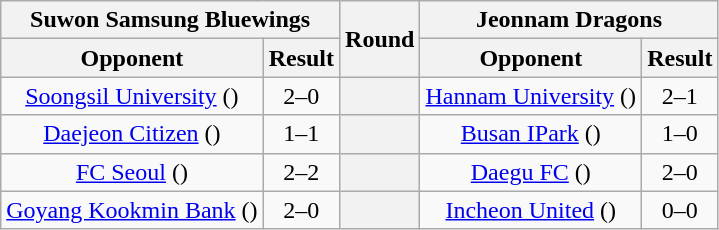<table class="wikitable" style="text-align:center">
<tr>
<th colspan="2">Suwon Samsung Bluewings</th>
<th rowspan="2">Round</th>
<th colspan="2">Jeonnam Dragons</th>
</tr>
<tr>
<th>Opponent</th>
<th>Result</th>
<th>Opponent</th>
<th>Result</th>
</tr>
<tr>
<td><a href='#'>Soongsil University</a> ()</td>
<td>2–0</td>
<th></th>
<td><a href='#'>Hannam University</a> ()</td>
<td>2–1</td>
</tr>
<tr>
<td><a href='#'>Daejeon Citizen</a> ()</td>
<td>1–1<br></td>
<th></th>
<td><a href='#'>Busan IPark</a> ()</td>
<td>1–0</td>
</tr>
<tr>
<td><a href='#'>FC Seoul</a> ()</td>
<td>2–2<br></td>
<th></th>
<td><a href='#'>Daegu FC</a> ()</td>
<td>2–0</td>
</tr>
<tr>
<td><a href='#'>Goyang Kookmin Bank</a> ()</td>
<td>2–0</td>
<th></th>
<td><a href='#'>Incheon United</a> ()</td>
<td>0–0<br></td>
</tr>
</table>
